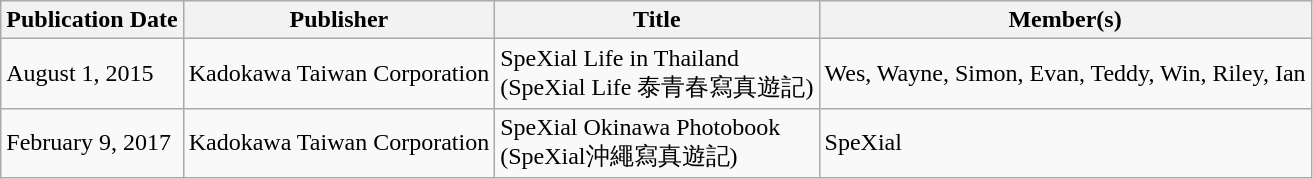<table class="wikitable sortable">
<tr>
<th>Publication Date</th>
<th>Publisher</th>
<th>Title</th>
<th>Member(s)</th>
</tr>
<tr>
<td>August 1, 2015</td>
<td>Kadokawa Taiwan Corporation</td>
<td>SpeXial Life in Thailand<br>(SpeXial Life 泰青春寫真遊記)</td>
<td>Wes, Wayne, Simon, Evan, Teddy, Win, Riley, Ian</td>
</tr>
<tr>
<td>February 9, 2017</td>
<td>Kadokawa Taiwan Corporation</td>
<td>SpeXial Okinawa Photobook<br>(SpeXial沖繩寫真遊記)</td>
<td>SpeXial</td>
</tr>
</table>
